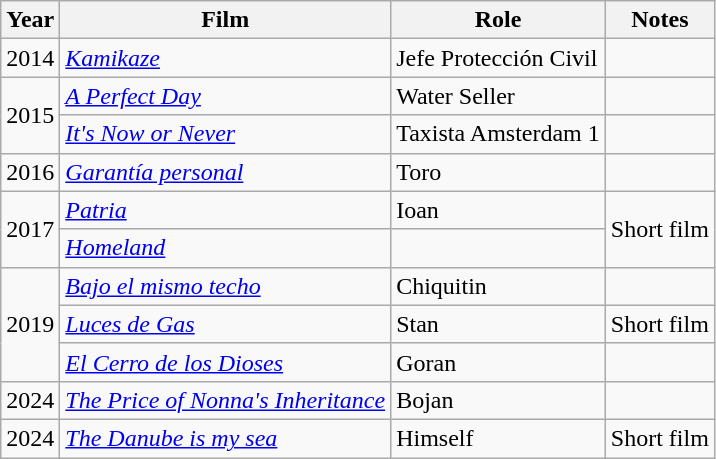<table class="wikitable sortable">
<tr>
<th>Year</th>
<th>Film</th>
<th>Role</th>
<th>Notes</th>
</tr>
<tr>
<td>2014</td>
<td><em><a href='#'>Kamikaze</a></em></td>
<td>Jefe Protección Civil</td>
<td></td>
</tr>
<tr>
<td rowspan="2">2015</td>
<td><em><a href='#'>A Perfect Day</a></em></td>
<td>Water Seller</td>
<td></td>
</tr>
<tr>
<td><em><a href='#'>It's Now or Never</a></em></td>
<td>Taxista Amsterdam 1</td>
<td></td>
</tr>
<tr>
<td>2016</td>
<td><em><a href='#'>Garantía personal</a></em></td>
<td>Toro</td>
<td></td>
</tr>
<tr>
<td rowspan="2">2017</td>
<td><em><a href='#'>Patria</a></em></td>
<td>Ioan</td>
<td rowspan="2">Short film</td>
</tr>
<tr>
<td><em><a href='#'>Homeland</a></em></td>
<td></td>
</tr>
<tr>
<td rowspan="3">2019</td>
<td><em><a href='#'>Bajo el mismo techo</a></em></td>
<td>Chiquitin</td>
<td></td>
</tr>
<tr>
<td><em><a href='#'>Luces de Gas</a></em></td>
<td>Stan</td>
<td>Short film</td>
</tr>
<tr>
<td><em><a href='#'>El Cerro de los Dioses</a></em></td>
<td>Goran</td>
</tr>
<tr>
<td>2024</td>
<td><em><a href='#'>The Price of Nonna's Inheritance</a></em></td>
<td>Bojan</td>
<td></td>
</tr>
<tr>
<td>2024</td>
<td><em><a href='#'>The Danube is my sea</a></em></td>
<td>Himself</td>
<td>Short film</td>
</tr>
</table>
